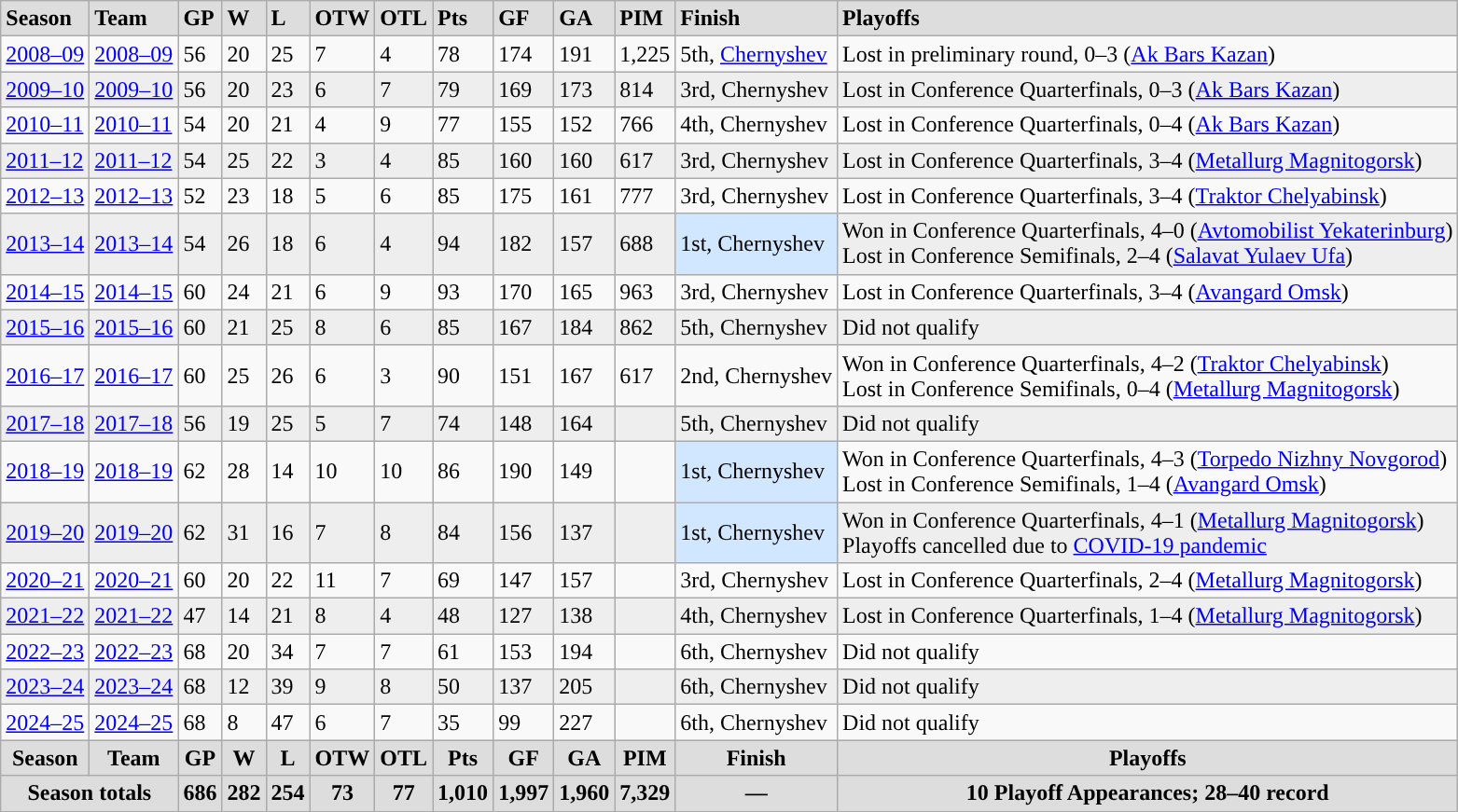<table class="wikitable">
<tr style="font-weight:bold; background-color:#dddddd;" |>
<td><strong>Season</strong></td>
<td><strong>Team</strong></td>
<td><strong>GP</strong></td>
<td><strong>W</strong></td>
<td><strong>L</strong></td>
<td><strong>OTW</strong></td>
<td><strong>OTL</strong></td>
<td><strong>Pts</strong></td>
<td><strong>GF</strong></td>
<td><strong>GA</strong></td>
<td><strong>PIM</strong></td>
<td><strong>Finish</strong></td>
<td><strong>Playoffs</strong></td>
</tr>
<tr>
<td><a href='#'>2008–09</a></td>
<td><a href='#'>2008–09</a></td>
<td>56</td>
<td>20</td>
<td>25</td>
<td>7</td>
<td>4</td>
<td>78</td>
<td>174</td>
<td>191</td>
<td>1,225</td>
<td>5th, <a href='#'>Chernyshev</a></td>
<td>Lost in preliminary round, 0–3 (<a href='#'>Ak Bars Kazan</a>)</td>
</tr>
<tr bgcolor="#eeeeee">
<td><a href='#'>2009–10</a></td>
<td><a href='#'>2009–10</a></td>
<td>56</td>
<td>20</td>
<td>23</td>
<td>6</td>
<td>7</td>
<td>79</td>
<td>169</td>
<td>173</td>
<td>814</td>
<td>3rd, Chernyshev</td>
<td>Lost in Conference Quarterfinals, 0–3 (<a href='#'>Ak Bars Kazan</a>)</td>
</tr>
<tr>
<td><a href='#'>2010–11</a></td>
<td><a href='#'>2010–11</a></td>
<td>54</td>
<td>20</td>
<td>21</td>
<td>4</td>
<td>9</td>
<td>77</td>
<td>155</td>
<td>152</td>
<td>766</td>
<td>4th, Chernyshev</td>
<td>Lost in Conference Quarterfinals, 0–4 (<a href='#'>Ak Bars Kazan</a>)</td>
</tr>
<tr bgcolor="#eeeeee">
<td><a href='#'>2011–12</a></td>
<td><a href='#'>2011–12</a></td>
<td>54</td>
<td>25</td>
<td>22</td>
<td>3</td>
<td>4</td>
<td>85</td>
<td>160</td>
<td>160</td>
<td>617</td>
<td>3rd, Chernyshev</td>
<td>Lost in Conference Quarterfinals, 3–4 (<a href='#'>Metallurg Magnitogorsk</a>)</td>
</tr>
<tr>
<td><a href='#'>2012–13</a></td>
<td><a href='#'>2012–13</a></td>
<td>52</td>
<td>23</td>
<td>18</td>
<td>5</td>
<td>6</td>
<td>85</td>
<td>175</td>
<td>161</td>
<td>777</td>
<td>3rd, Chernyshev</td>
<td>Lost in Conference Quarterfinals, 3–4 (<a href='#'>Traktor Chelyabinsk</a>)</td>
</tr>
<tr bgcolor="#eeeeee">
<td><a href='#'>2013–14</a></td>
<td><a href='#'>2013–14</a></td>
<td>54</td>
<td>26</td>
<td>18</td>
<td>6</td>
<td>4</td>
<td>94</td>
<td>182</td>
<td>157</td>
<td>688</td>
<td style="background: #d0e7ff;">1st, Chernyshev</td>
<td>Won in Conference Quarterfinals, 4–0 (<a href='#'>Avtomobilist Yekaterinburg</a>)<br>Lost in Conference Semifinals, 2–4 (<a href='#'>Salavat Yulaev Ufa</a>)</td>
</tr>
<tr>
<td><a href='#'>2014–15</a></td>
<td><a href='#'>2014–15</a></td>
<td>60</td>
<td>24</td>
<td>21</td>
<td>6</td>
<td>9</td>
<td>93</td>
<td>170</td>
<td>165</td>
<td>963</td>
<td>3rd, Chernyshev</td>
<td>Lost in Conference Quarterfinals, 3–4 (<a href='#'>Avangard Omsk</a>)</td>
</tr>
<tr bgcolor="#eeeeee">
<td><a href='#'>2015–16</a></td>
<td><a href='#'>2015–16</a></td>
<td>60</td>
<td>21</td>
<td>25</td>
<td>8</td>
<td>6</td>
<td>85</td>
<td>167</td>
<td>184</td>
<td>862</td>
<td>5th, Chernyshev</td>
<td>Did not qualify</td>
</tr>
<tr>
<td><a href='#'>2016–17</a></td>
<td><a href='#'>2016–17</a></td>
<td>60</td>
<td>25</td>
<td>26</td>
<td>6</td>
<td>3</td>
<td>90</td>
<td>151</td>
<td>167</td>
<td>617</td>
<td>2nd, Chernyshev</td>
<td>Won in Conference Quarterfinals, 4–2 (<a href='#'>Traktor Chelyabinsk</a>)<br>Lost in Conference Semifinals, 0–4 (<a href='#'>Metallurg Magnitogorsk</a>)</td>
</tr>
<tr bgcolor="#eeeeee">
<td><a href='#'>2017–18</a></td>
<td><a href='#'>2017–18</a></td>
<td>56</td>
<td>19</td>
<td>25</td>
<td>5</td>
<td>7</td>
<td>74</td>
<td>148</td>
<td>164</td>
<td></td>
<td>5th, Chernyshev</td>
<td>Did not qualify</td>
</tr>
<tr>
<td><a href='#'>2018–19</a></td>
<td><a href='#'>2018–19</a></td>
<td>62</td>
<td>28</td>
<td>14</td>
<td>10</td>
<td>10</td>
<td>86</td>
<td>190</td>
<td>149</td>
<td></td>
<td style="background: #d0e7ff;">1st, Chernyshev</td>
<td>Won in Conference Quarterfinals, 4–3 (<a href='#'>Torpedo Nizhny Novgorod</a>)<br>Lost in Conference Semifinals, 1–4 (<a href='#'>Avangard Omsk</a>)</td>
</tr>
<tr bgcolor="#eeeeee">
<td><a href='#'>2019–20</a></td>
<td><a href='#'>2019–20</a></td>
<td>62</td>
<td>31</td>
<td>16</td>
<td>7</td>
<td>8</td>
<td>84</td>
<td>156</td>
<td>137</td>
<td></td>
<td style="background: #d0e7ff;">1st, Chernyshev</td>
<td>Won in Conference Quarterfinals, 4–1 (<a href='#'>Metallurg Magnitogorsk</a>)<br>Playoffs cancelled due to <a href='#'>COVID-19 pandemic</a></td>
</tr>
<tr>
<td><a href='#'>2020–21</a></td>
<td><a href='#'>2020–21</a></td>
<td>60</td>
<td>20</td>
<td>22</td>
<td>11</td>
<td>7</td>
<td>69</td>
<td>147</td>
<td>157</td>
<td></td>
<td>3rd, Chernyshev</td>
<td>Lost in Conference Quarterfinals, 2–4 (<a href='#'>Metallurg Magnitogorsk</a>)</td>
</tr>
<tr style="background:#eee;">
<td><a href='#'>2021–22</a></td>
<td><a href='#'>2021–22</a></td>
<td>47</td>
<td>14</td>
<td>21</td>
<td>8</td>
<td>4</td>
<td>48</td>
<td>127</td>
<td>138</td>
<td></td>
<td>4th, Chernyshev</td>
<td>Lost in Conference Quarterfinals, 1–4 (<a href='#'>Metallurg Magnitogorsk</a>)</td>
</tr>
<tr>
<td><a href='#'>2022–23</a></td>
<td><a href='#'>2022–23</a></td>
<td>68</td>
<td>20</td>
<td>34</td>
<td>7</td>
<td>7</td>
<td>61</td>
<td>153</td>
<td>194</td>
<td></td>
<td>6th, Chernyshev</td>
<td>Did not qualify</td>
</tr>
<tr style="background:#eee;">
<td><a href='#'>2023–24</a></td>
<td><a href='#'>2023–24</a></td>
<td>68</td>
<td>12</td>
<td>39</td>
<td>9</td>
<td>8</td>
<td>50</td>
<td>137</td>
<td>205</td>
<td></td>
<td>6th, Chernyshev</td>
<td>Did not qualify</td>
</tr>
<tr>
<td><a href='#'>2024–25</a></td>
<td><a href='#'>2024–25</a></td>
<td>68</td>
<td>8</td>
<td>47</td>
<td>6</td>
<td>7</td>
<td>35</td>
<td>99</td>
<td>227</td>
<td></td>
<td>6th, Chernyshev</td>
<td>Did not qualify</td>
</tr>
<tr align="center" style="font-weight:bold; background-color:#dddddd;" |>
<td><strong>Season</strong></td>
<td><strong>Team</strong></td>
<td><strong>GP</strong></td>
<td><strong>W</strong></td>
<td><strong>L</strong></td>
<td><strong>OTW</strong></td>
<td><strong>OTL</strong></td>
<td><strong>Pts</strong></td>
<td><strong>GF</strong></td>
<td><strong>GA</strong></td>
<td><strong>PIM</strong></td>
<td><strong>Finish</strong></td>
<td><strong>Playoffs</strong></td>
</tr>
<tr align="center" style="font-weight:bold; background-color:#dddddd;" |>
<td colspan="2">Season totals</td>
<td><strong>686</strong></td>
<td><strong>282</strong></td>
<td><strong>254</strong></td>
<td><strong>73</strong></td>
<td><strong>77</strong></td>
<td><strong>1,010</strong></td>
<td><strong>1,997</strong></td>
<td><strong>1,960</strong></td>
<td><strong>7,329</strong></td>
<td>—</td>
<td>10 Playoff Appearances; 28–40 record</td>
</tr>
</table>
